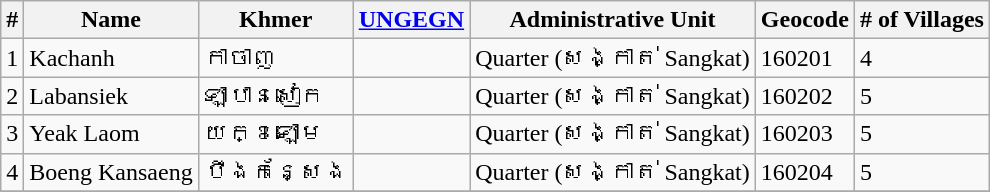<table class="wikitable sortable">
<tr>
<th>#</th>
<th>Name</th>
<th>Khmer</th>
<th><a href='#'>UNGEGN</a></th>
<th>Administrative Unit</th>
<th>Geocode</th>
<th># of Villages</th>
</tr>
<tr>
<td>1</td>
<td>Kachanh</td>
<td>កាចាញ</td>
<td></td>
<td>Quarter (សង្កាត់ Sangkat)</td>
<td>160201</td>
<td>4</td>
</tr>
<tr>
<td>2</td>
<td>Labansiek</td>
<td>ឡាបានសៀក</td>
<td></td>
<td>Quarter (សង្កាត់ Sangkat)</td>
<td>160202</td>
<td>5</td>
</tr>
<tr>
<td>3</td>
<td>Yeak Laom</td>
<td>យក្ខឡោម</td>
<td></td>
<td>Quarter (សង្កាត់ Sangkat)</td>
<td>160203</td>
<td>5</td>
</tr>
<tr>
<td>4</td>
<td>Boeng Kansaeng</td>
<td>បឹងកន្សែង</td>
<td></td>
<td>Quarter (សង្កាត់ Sangkat)</td>
<td>160204</td>
<td>5</td>
</tr>
<tr>
</tr>
</table>
